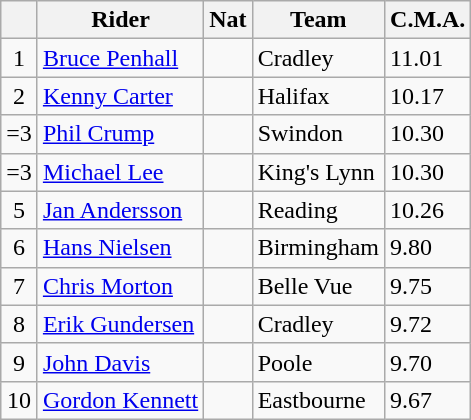<table class=wikitable>
<tr>
<th></th>
<th>Rider</th>
<th>Nat</th>
<th>Team</th>
<th>C.M.A.</th>
</tr>
<tr>
<td align="center">1</td>
<td><a href='#'>Bruce Penhall</a></td>
<td></td>
<td>Cradley</td>
<td>11.01</td>
</tr>
<tr>
<td align="center">2</td>
<td><a href='#'>Kenny Carter</a></td>
<td></td>
<td>Halifax</td>
<td>10.17</td>
</tr>
<tr>
<td align="center">=3</td>
<td><a href='#'>Phil Crump</a></td>
<td></td>
<td>Swindon</td>
<td>10.30</td>
</tr>
<tr>
<td align="center">=3</td>
<td><a href='#'>Michael Lee</a></td>
<td></td>
<td>King's Lynn</td>
<td>10.30</td>
</tr>
<tr>
<td align="center">5</td>
<td><a href='#'>Jan Andersson</a></td>
<td></td>
<td>Reading</td>
<td>10.26</td>
</tr>
<tr>
<td align="center">6</td>
<td><a href='#'>Hans Nielsen</a></td>
<td></td>
<td>Birmingham</td>
<td>9.80</td>
</tr>
<tr>
<td align="center">7</td>
<td><a href='#'>Chris Morton</a></td>
<td></td>
<td>Belle Vue</td>
<td>9.75</td>
</tr>
<tr>
<td align="center">8</td>
<td><a href='#'>Erik Gundersen</a></td>
<td></td>
<td>Cradley</td>
<td>9.72</td>
</tr>
<tr>
<td align="center">9</td>
<td><a href='#'>John Davis</a></td>
<td></td>
<td>Poole</td>
<td>9.70</td>
</tr>
<tr>
<td align="center">10</td>
<td><a href='#'>Gordon Kennett</a></td>
<td></td>
<td>Eastbourne</td>
<td>9.67</td>
</tr>
</table>
